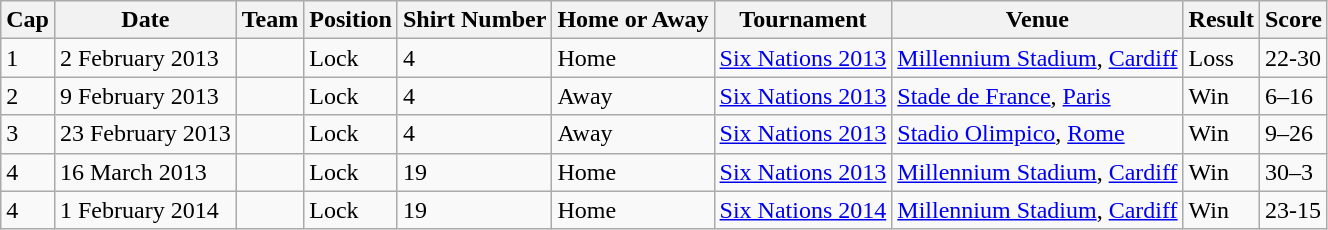<table class="sortable wikitable">
<tr>
<th>Cap</th>
<th>Date</th>
<th>Team</th>
<th>Position</th>
<th>Shirt Number</th>
<th>Home or Away</th>
<th>Tournament</th>
<th>Venue</th>
<th>Result</th>
<th>Score</th>
</tr>
<tr>
<td style="text-align:left;">1</td>
<td>2 February 2013</td>
<td></td>
<td>Lock</td>
<td>4</td>
<td>Home</td>
<td><a href='#'>Six Nations 2013</a></td>
<td><a href='#'>Millennium Stadium</a>, <a href='#'>Cardiff</a></td>
<td>Loss</td>
<td>22-30</td>
</tr>
<tr>
<td style="text-align:left;">2</td>
<td>9 February 2013</td>
<td></td>
<td>Lock</td>
<td>4</td>
<td>Away</td>
<td><a href='#'>Six Nations 2013</a></td>
<td><a href='#'>Stade de France</a>, <a href='#'>Paris</a></td>
<td>Win</td>
<td>6–16</td>
</tr>
<tr>
<td style="text-align:left;">3</td>
<td>23 February 2013</td>
<td></td>
<td>Lock</td>
<td>4</td>
<td>Away</td>
<td><a href='#'>Six Nations 2013</a></td>
<td><a href='#'>Stadio Olimpico</a>, <a href='#'>Rome</a></td>
<td>Win</td>
<td>9–26</td>
</tr>
<tr>
<td style="text-align:left;">4</td>
<td>16 March 2013</td>
<td></td>
<td>Lock</td>
<td>19</td>
<td>Home</td>
<td><a href='#'>Six Nations 2013</a></td>
<td><a href='#'>Millennium Stadium</a>, <a href='#'>Cardiff</a></td>
<td>Win</td>
<td>30–3</td>
</tr>
<tr>
<td style="text-align:left;">4</td>
<td>1 February 2014</td>
<td></td>
<td>Lock</td>
<td>19</td>
<td>Home</td>
<td><a href='#'>Six Nations 2014</a></td>
<td><a href='#'>Millennium Stadium</a>, <a href='#'>Cardiff</a></td>
<td>Win</td>
<td>23-15</td>
</tr>
</table>
